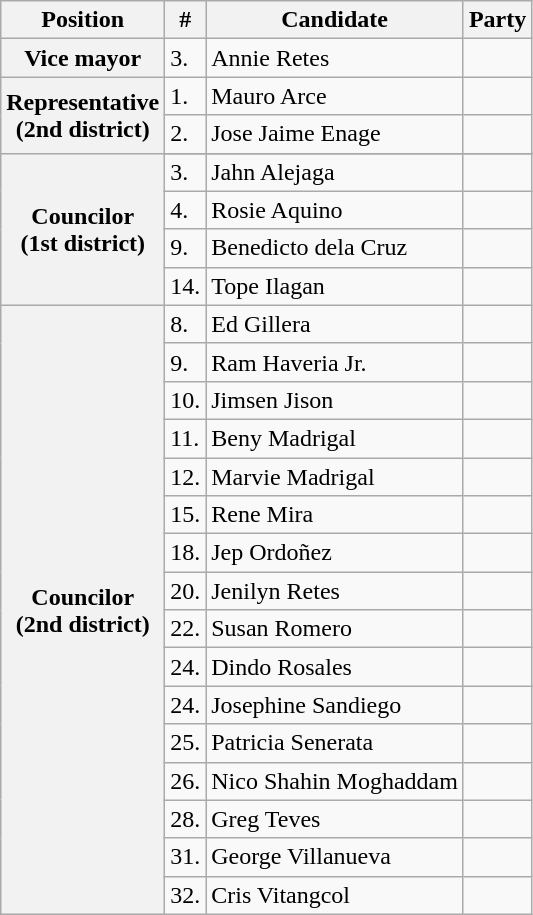<table class="wikitable plainrowheaders" style=font-size:90%">
<tr>
<th>Position</th>
<th>#</th>
<th>Candidate</th>
<th colspan="2">Party</th>
</tr>
<tr>
<th scope="row">Vice mayor</th>
<td>3.</td>
<td>Annie Retes</td>
<td></td>
</tr>
<tr>
<th scope="row" rowspan="2">Representative<br>(2nd district)</th>
<td>1.</td>
<td>Mauro Arce</td>
<td></td>
</tr>
<tr>
<td>2.</td>
<td>Jose Jaime Enage</td>
<td></td>
</tr>
<tr>
<th scope="row" rowspan="5">Councilor<br>(1st district)</th>
</tr>
<tr>
<td>3.</td>
<td>Jahn Alejaga</td>
<td></td>
</tr>
<tr>
<td>4.</td>
<td>Rosie Aquino</td>
<td></td>
</tr>
<tr>
<td>9.</td>
<td>Benedicto dela Cruz</td>
<td></td>
</tr>
<tr>
<td>14.</td>
<td>Tope Ilagan</td>
<td></td>
</tr>
<tr>
<th scope="row" rowspan="16">Councilor<br>(2nd district)</th>
<td>8.</td>
<td>Ed Gillera</td>
<td></td>
</tr>
<tr>
<td>9.</td>
<td>Ram Haveria Jr.</td>
<td></td>
</tr>
<tr>
<td>10.</td>
<td>Jimsen Jison</td>
<td></td>
</tr>
<tr>
<td>11.</td>
<td>Beny Madrigal</td>
<td></td>
</tr>
<tr>
<td>12.</td>
<td>Marvie Madrigal</td>
<td></td>
</tr>
<tr>
<td>15.</td>
<td>Rene Mira</td>
<td></td>
</tr>
<tr>
<td>18.</td>
<td>Jep Ordoñez</td>
<td></td>
</tr>
<tr>
<td>20.</td>
<td>Jenilyn Retes</td>
<td></td>
</tr>
<tr>
<td>22.</td>
<td>Susan Romero</td>
<td></td>
</tr>
<tr>
<td>24.</td>
<td>Dindo Rosales</td>
<td></td>
</tr>
<tr>
<td>24.</td>
<td>Josephine Sandiego</td>
<td></td>
</tr>
<tr>
<td>25.</td>
<td>Patricia Senerata</td>
<td></td>
</tr>
<tr>
<td>26.</td>
<td>Nico Shahin Moghaddam</td>
<td></td>
</tr>
<tr>
<td>28.</td>
<td>Greg Teves</td>
<td></td>
</tr>
<tr>
<td>31.</td>
<td>George Villanueva</td>
<td></td>
</tr>
<tr>
<td>32.</td>
<td>Cris Vitangcol</td>
<td></td>
</tr>
</table>
